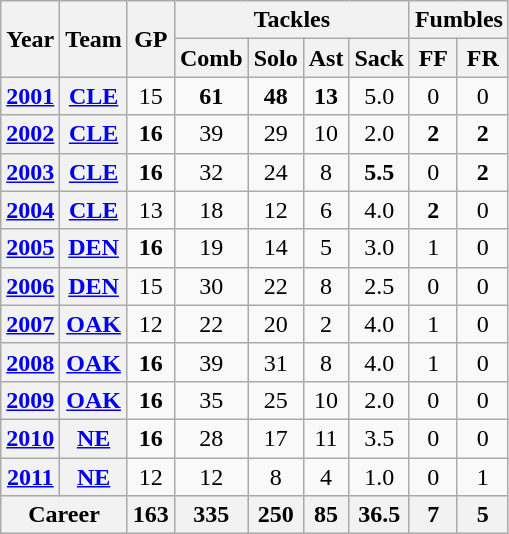<table class="wikitable" style="text-align:center">
<tr>
<th rowspan="2">Year</th>
<th rowspan="2">Team</th>
<th rowspan="2">GP</th>
<th colspan="4">Tackles</th>
<th colspan="2">Fumbles</th>
</tr>
<tr>
<th>Comb</th>
<th>Solo</th>
<th>Ast</th>
<th>Sack</th>
<th>FF</th>
<th>FR</th>
</tr>
<tr>
<th><a href='#'>2001</a></th>
<th><a href='#'>CLE</a></th>
<td>15</td>
<td><strong>61</strong></td>
<td><strong>48</strong></td>
<td><strong>13</strong></td>
<td>5.0</td>
<td>0</td>
<td>0</td>
</tr>
<tr>
<th><a href='#'>2002</a></th>
<th><a href='#'>CLE</a></th>
<td><strong>16</strong></td>
<td>39</td>
<td>29</td>
<td>10</td>
<td>2.0</td>
<td><strong>2</strong></td>
<td><strong>2</strong></td>
</tr>
<tr>
<th><a href='#'>2003</a></th>
<th><a href='#'>CLE</a></th>
<td><strong>16</strong></td>
<td>32</td>
<td>24</td>
<td>8</td>
<td><strong>5.5</strong></td>
<td>0</td>
<td><strong>2</strong></td>
</tr>
<tr>
<th><a href='#'>2004</a></th>
<th><a href='#'>CLE</a></th>
<td>13</td>
<td>18</td>
<td>12</td>
<td>6</td>
<td>4.0</td>
<td><strong>2</strong></td>
<td>0</td>
</tr>
<tr>
<th><a href='#'>2005</a></th>
<th><a href='#'>DEN</a></th>
<td><strong>16</strong></td>
<td>19</td>
<td>14</td>
<td>5</td>
<td>3.0</td>
<td>1</td>
<td>0</td>
</tr>
<tr>
<th><a href='#'>2006</a></th>
<th><a href='#'>DEN</a></th>
<td>15</td>
<td>30</td>
<td>22</td>
<td>8</td>
<td>2.5</td>
<td>0</td>
<td>0</td>
</tr>
<tr>
<th><a href='#'>2007</a></th>
<th><a href='#'>OAK</a></th>
<td>12</td>
<td>22</td>
<td>20</td>
<td>2</td>
<td>4.0</td>
<td>1</td>
<td>0</td>
</tr>
<tr>
<th><a href='#'>2008</a></th>
<th><a href='#'>OAK</a></th>
<td><strong>16</strong></td>
<td>39</td>
<td>31</td>
<td>8</td>
<td>4.0</td>
<td>1</td>
<td>0</td>
</tr>
<tr>
<th><a href='#'>2009</a></th>
<th><a href='#'>OAK</a></th>
<td><strong>16</strong></td>
<td>35</td>
<td>25</td>
<td>10</td>
<td>2.0</td>
<td>0</td>
<td>0</td>
</tr>
<tr>
<th><a href='#'>2010</a></th>
<th><a href='#'>NE</a></th>
<td><strong>16</strong></td>
<td>28</td>
<td>17</td>
<td>11</td>
<td>3.5</td>
<td>0</td>
<td>0</td>
</tr>
<tr>
<th><a href='#'>2011</a></th>
<th><a href='#'>NE</a></th>
<td>12</td>
<td>12</td>
<td>8</td>
<td>4</td>
<td>1.0</td>
<td>0</td>
<td>1</td>
</tr>
<tr>
<th colspan="2">Career</th>
<th>163</th>
<th>335</th>
<th>250</th>
<th>85</th>
<th>36.5</th>
<th>7</th>
<th>5</th>
</tr>
</table>
